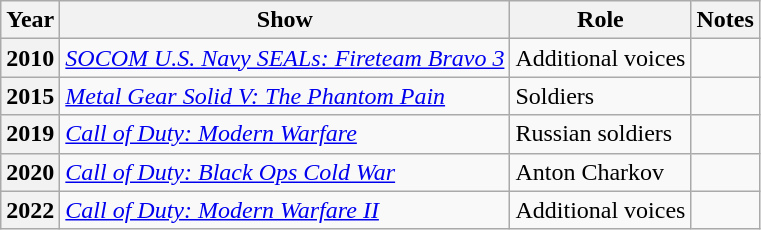<table class="wikitable">
<tr>
<th>Year</th>
<th>Show</th>
<th>Role</th>
<th>Notes</th>
</tr>
<tr>
<th row=scope>2010</th>
<td><em><a href='#'>SOCOM U.S. Navy SEALs: Fireteam Bravo 3</a></em></td>
<td>Additional voices</td>
<td></td>
</tr>
<tr>
<th row=scope>2015</th>
<td><em><a href='#'>Metal Gear Solid V: The Phantom Pain</a></em></td>
<td>Soldiers</td>
<td></td>
</tr>
<tr>
<th row=scope>2019</th>
<td><em><a href='#'>Call of Duty: Modern Warfare</a></em></td>
<td>Russian soldiers</td>
<td></td>
</tr>
<tr>
<th row=scope>2020</th>
<td><em><a href='#'>Call of Duty: Black Ops Cold War</a></em></td>
<td>Anton Charkov</td>
<td></td>
</tr>
<tr>
<th row=scope>2022</th>
<td><a href='#'><em>Call of Duty: Modern Warfare II</em></a></td>
<td>Additional voices</td>
<td></td>
</tr>
</table>
